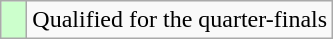<table class="wikitable">
<tr>
<td width=10px bgcolor="#ccffcc"></td>
<td>Qualified for the quarter-finals</td>
</tr>
</table>
